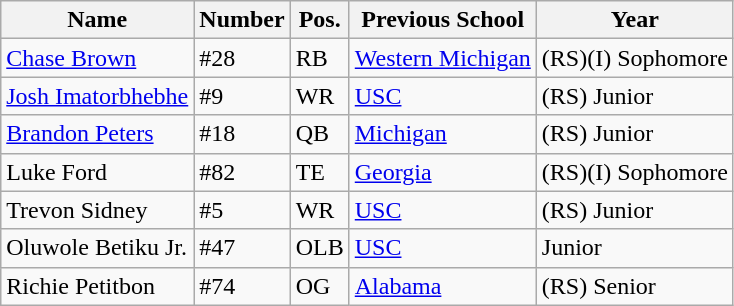<table class="wikitable sortable">
<tr>
<th>Name</th>
<th>Number</th>
<th>Pos.</th>
<th class="unsortable">Previous School</th>
<th>Year</th>
</tr>
<tr>
<td><a href='#'>Chase Brown</a></td>
<td>#28</td>
<td>RB</td>
<td><a href='#'>Western Michigan</a></td>
<td>(RS)(I) Sophomore</td>
</tr>
<tr>
<td><a href='#'>Josh Imatorbhebhe</a></td>
<td>#9</td>
<td>WR</td>
<td><a href='#'>USC</a></td>
<td>(RS) Junior</td>
</tr>
<tr>
<td><a href='#'>Brandon Peters</a></td>
<td>#18</td>
<td>QB</td>
<td><a href='#'>Michigan</a></td>
<td>(RS) Junior</td>
</tr>
<tr>
<td>Luke Ford</td>
<td>#82</td>
<td>TE</td>
<td><a href='#'>Georgia</a></td>
<td>(RS)(I) Sophomore</td>
</tr>
<tr>
<td>Trevon Sidney</td>
<td>#5</td>
<td>WR</td>
<td><a href='#'>USC</a></td>
<td>(RS) Junior</td>
</tr>
<tr>
<td>Oluwole Betiku Jr.</td>
<td>#47</td>
<td>OLB</td>
<td><a href='#'>USC</a></td>
<td>Junior</td>
</tr>
<tr>
<td>Richie Petitbon</td>
<td>#74</td>
<td>OG</td>
<td><a href='#'>Alabama</a></td>
<td>(RS) Senior</td>
</tr>
</table>
